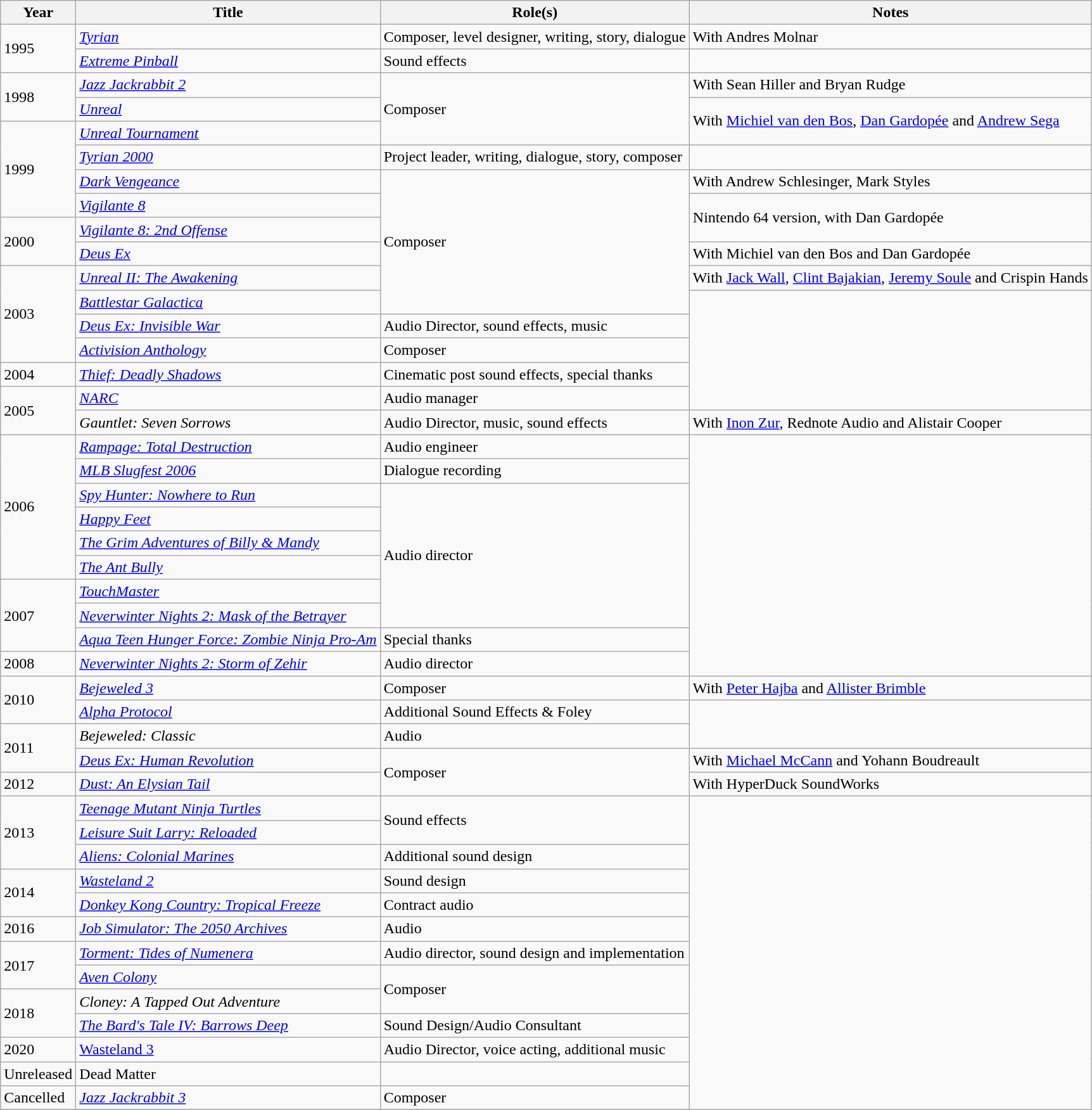<table class="wikitable sortable" width="auto">
<tr>
<th>Year</th>
<th>Title</th>
<th>Role(s)</th>
<th>Notes</th>
</tr>
<tr>
<td rowspan="2">1995</td>
<td><em><a href='#'>Tyrian</a></em></td>
<td>Composer, level designer, writing, story, dialogue</td>
<td>With Andres Molnar</td>
</tr>
<tr>
<td><em><a href='#'>Extreme Pinball</a></em></td>
<td>Sound effects</td>
<td></td>
</tr>
<tr>
<td rowspan="2">1998</td>
<td><em><a href='#'>Jazz Jackrabbit 2</a></em></td>
<td rowspan="3">Composer</td>
<td>With Sean Hiller and Bryan Rudge</td>
</tr>
<tr>
<td><em><a href='#'>Unreal</a></em></td>
<td rowspan="2">With <a href='#'>Michiel van den Bos</a>, <a href='#'>Dan Gardopée</a> and <a href='#'>Andrew Sega</a></td>
</tr>
<tr>
<td rowspan="4">1999</td>
<td><em><a href='#'>Unreal Tournament</a></em></td>
</tr>
<tr>
<td><em><a href='#'>Tyrian 2000</a></em></td>
<td>Project leader, writing, dialogue, story, composer</td>
<td></td>
</tr>
<tr>
<td><em><a href='#'>Dark Vengeance</a></em></td>
<td rowspan="6">Composer</td>
<td>With Andrew Schlesinger, Mark Styles</td>
</tr>
<tr>
<td><em><a href='#'>Vigilante 8</a></em></td>
<td rowspan="2">Nintendo 64 version, with Dan Gardopée</td>
</tr>
<tr>
<td rowspan="2">2000</td>
<td><em><a href='#'>Vigilante 8: 2nd Offense</a></em></td>
</tr>
<tr>
<td><em><a href='#'>Deus Ex</a></em></td>
<td>With Michiel van den Bos and Dan Gardopée</td>
</tr>
<tr>
<td rowspan="4">2003</td>
<td><em><a href='#'>Unreal II: The Awakening</a></em></td>
<td>With <a href='#'>Jack Wall</a>, <a href='#'>Clint Bajakian</a>, <a href='#'>Jeremy Soule</a> and Crispin Hands</td>
</tr>
<tr>
<td><em><a href='#'>Battlestar Galactica</a></em></td>
<td rowspan="5"></td>
</tr>
<tr>
<td><em><a href='#'>Deus Ex: Invisible War</a></em></td>
<td>Audio Director, sound effects, music</td>
</tr>
<tr>
<td><em><a href='#'>Activision Anthology</a></em></td>
<td>Composer</td>
</tr>
<tr>
<td>2004</td>
<td><em><a href='#'>Thief: Deadly Shadows</a></em></td>
<td>Cinematic post sound effects, special thanks</td>
</tr>
<tr>
<td rowspan="2">2005</td>
<td><em><a href='#'>NARC</a></em></td>
<td>Audio manager</td>
</tr>
<tr>
<td><em>Gauntlet: Seven Sorrows</em></td>
<td>Audio Director, music, sound effects</td>
<td>With <a href='#'>Inon Zur</a>, Rednote Audio and Alistair Cooper</td>
</tr>
<tr>
<td rowspan="6">2006</td>
<td><em><a href='#'>Rampage: Total Destruction</a></em></td>
<td>Audio engineer</td>
<td rowspan="10"></td>
</tr>
<tr>
<td><em><a href='#'>MLB Slugfest 2006</a></em></td>
<td>Dialogue recording</td>
</tr>
<tr>
<td><em><a href='#'>Spy Hunter: Nowhere to Run</a></em></td>
<td rowspan="6">Audio director</td>
</tr>
<tr>
<td><em><a href='#'>Happy Feet</a></em></td>
</tr>
<tr>
<td><em><a href='#'>The Grim Adventures of Billy & Mandy</a></em></td>
</tr>
<tr>
<td><em><a href='#'>The Ant Bully</a></em></td>
</tr>
<tr>
<td rowspan="3">2007</td>
<td><em><a href='#'>TouchMaster</a></em></td>
</tr>
<tr>
<td><em><a href='#'>Neverwinter Nights 2: Mask of the Betrayer</a></em></td>
</tr>
<tr>
<td><em><a href='#'>Aqua Teen Hunger Force: Zombie Ninja Pro-Am</a></em></td>
<td>Special thanks</td>
</tr>
<tr>
<td>2008</td>
<td><em><a href='#'>Neverwinter Nights 2: Storm of Zehir</a></em></td>
<td>Audio director</td>
</tr>
<tr>
<td rowspan="2">2010</td>
<td><em><a href='#'>Bejeweled 3</a></em></td>
<td>Composer</td>
<td>With <a href='#'>Peter Hajba</a> and <a href='#'>Allister Brimble</a></td>
</tr>
<tr>
<td><em><a href='#'>Alpha Protocol</a></em></td>
<td>Additional Sound Effects & Foley</td>
<td rowspan="2"></td>
</tr>
<tr>
<td rowspan="2">2011</td>
<td><em>Bejeweled: Classic</em></td>
<td>Audio</td>
</tr>
<tr>
<td><em><a href='#'>Deus Ex: Human Revolution</a></em></td>
<td rowspan="2">Composer</td>
<td>With <a href='#'>Michael McCann</a> and Yohann Boudreault</td>
</tr>
<tr>
<td>2012</td>
<td><em><a href='#'>Dust: An Elysian Tail</a></em></td>
<td>With HyperDuck SoundWorks</td>
</tr>
<tr>
<td rowspan="3">2013</td>
<td><em><a href='#'>Teenage Mutant Ninja Turtles</a></em></td>
<td rowspan="2">Sound effects</td>
<td rowspan="18"></td>
</tr>
<tr>
<td><em><a href='#'>Leisure Suit Larry: Reloaded</a></em></td>
</tr>
<tr>
<td><em><a href='#'>Aliens: Colonial Marines</a></em></td>
<td>Additional sound design</td>
</tr>
<tr>
<td rowspan="2">2014</td>
<td><em><a href='#'>Wasteland 2</a></em></td>
<td>Sound design</td>
</tr>
<tr>
<td><em><a href='#'>Donkey Kong Country: Tropical Freeze</a></em></td>
<td>Contract audio</td>
</tr>
<tr>
<td>2016</td>
<td><em><a href='#'>Job Simulator: The 2050 Archives</a></em></td>
<td>Audio</td>
</tr>
<tr>
<td rowspan="2">2017</td>
<td><em><a href='#'>Torment: Tides of Numenera</a></em></td>
<td>Audio director, sound design and implementation</td>
</tr>
<tr>
<td><em><a href='#'>Aven Colony</a></em></td>
<td rowspan="2">Composer</td>
</tr>
<tr>
<td rowspan="2">2018</td>
<td><em>Cloney: A Tapped Out Adventure</em></td>
</tr>
<tr>
<td><em><a href='#'>The Bard's Tale IV: Barrows Deep</a></em></td>
<td>Sound Design/Audio Consultant</td>
</tr>
<tr>
<td>2020</td>
<td><a href='#'>Wasteland 3</a></td>
<td>Audio Director, voice acting, additional music</td>
</tr>
<tr>
<td>Unreleased</td>
<td>Dead Matter</td>
<td></td>
</tr>
<tr>
<td>Cancelled</td>
<td><em><a href='#'>Jazz Jackrabbit 3</a></em></td>
<td>Composer</td>
</tr>
<tr>
</tr>
</table>
